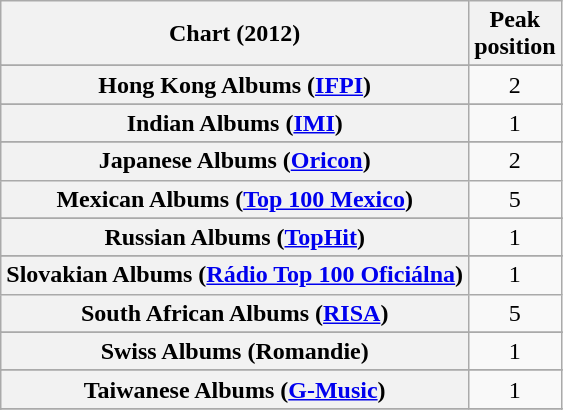<table class="wikitable sortable plainrowheaders" style="text-align:center;">
<tr>
<th>Chart (2012)</th>
<th>Peak<br>position</th>
</tr>
<tr>
</tr>
<tr>
</tr>
<tr>
</tr>
<tr>
</tr>
<tr>
</tr>
<tr>
</tr>
<tr>
</tr>
<tr>
</tr>
<tr>
</tr>
<tr>
</tr>
<tr>
</tr>
<tr>
<th scope="row">Hong Kong Albums (<a href='#'>IFPI</a>)</th>
<td style="text-align:center;">2</td>
</tr>
<tr>
</tr>
<tr>
<th scope="row">Indian Albums (<a href='#'>IMI</a>)</th>
<td align="center">1</td>
</tr>
<tr>
</tr>
<tr>
</tr>
<tr>
<th scope="row">Japanese Albums (<a href='#'>Oricon</a>)</th>
<td style="text-align:center;">2</td>
</tr>
<tr>
<th scope="row">Mexican Albums (<a href='#'>Top 100 Mexico</a>)</th>
<td style="text-align:center;">5</td>
</tr>
<tr>
</tr>
<tr>
</tr>
<tr>
</tr>
<tr>
</tr>
<tr>
<th scope="row">Russian Albums (<a href='#'>TopHit</a>)</th>
<td style="text-align:center;">1</td>
</tr>
<tr>
</tr>
<tr>
<th scope="row">Slovakian Albums (<a href='#'>Rádio Top 100 Oficiálna</a>)</th>
<td style="text-align:center;">1</td>
</tr>
<tr>
<th scope="row">South African Albums (<a href='#'>RISA</a>)</th>
<td style="text-align:center;">5</td>
</tr>
<tr>
</tr>
<tr>
</tr>
<tr>
</tr>
<tr>
</tr>
<tr>
<th scope="row">Swiss Albums (Romandie)</th>
<td style="text-align:center;">1</td>
</tr>
<tr>
</tr>
<tr>
<th scope="row">Taiwanese Albums (<a href='#'>G-Music</a>)</th>
<td style="text-align:center;">1</td>
</tr>
<tr>
</tr>
<tr>
</tr>
<tr>
</tr>
<tr>
</tr>
<tr>
</tr>
<tr>
</tr>
<tr>
</tr>
</table>
